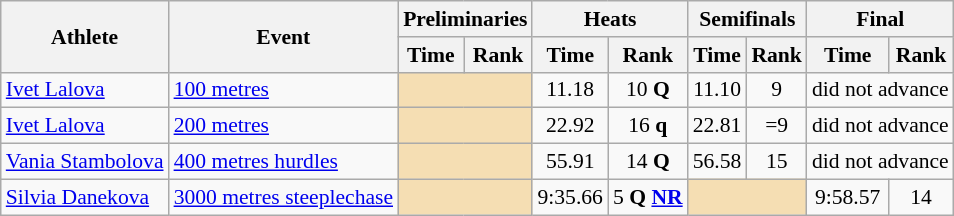<table class=wikitable style="font-size:90%;">
<tr>
<th rowspan="2">Athlete</th>
<th rowspan="2">Event</th>
<th colspan="2">Preliminaries</th>
<th colspan="2">Heats</th>
<th colspan="2">Semifinals</th>
<th colspan="2">Final</th>
</tr>
<tr>
<th>Time</th>
<th>Rank</th>
<th>Time</th>
<th>Rank</th>
<th>Time</th>
<th>Rank</th>
<th>Time</th>
<th>Rank</th>
</tr>
<tr style="border-top: single;">
<td><a href='#'>Ivet Lalova</a></td>
<td><a href='#'>100 metres</a></td>
<td colspan= 2 bgcolor="wheat"></td>
<td align=center>11.18</td>
<td align=center>10 <strong>Q</strong></td>
<td align=center>11.10</td>
<td align=center>9</td>
<td align=center colspan=2>did not advance</td>
</tr>
<tr style="border-top: single;">
<td><a href='#'>Ivet Lalova</a></td>
<td><a href='#'>200 metres</a></td>
<td colspan= 2 bgcolor="wheat"></td>
<td align=center>22.92</td>
<td align=center>16 <strong>q</strong></td>
<td align=center>22.81</td>
<td align=center>=9</td>
<td align=center colspan=2>did not advance</td>
</tr>
<tr style="border-top: single;">
<td><a href='#'>Vania Stambolova</a></td>
<td><a href='#'>400 metres hurdles</a></td>
<td colspan= 2 bgcolor="wheat"></td>
<td align=center>55.91</td>
<td align=center>14 <strong>Q</strong></td>
<td align=center>56.58</td>
<td align=center>15</td>
<td align=center colspan=2>did not advance</td>
</tr>
<tr style="border-top: single;">
<td><a href='#'>Silvia Danekova</a></td>
<td><a href='#'>3000 metres steeplechase</a></td>
<td colspan= 2 bgcolor="wheat"></td>
<td align=center>9:35.66</td>
<td align=center>5 <strong>Q</strong> <strong><a href='#'>NR</a></strong></td>
<td colspan= 2 bgcolor="wheat"></td>
<td align=center>9:58.57</td>
<td align=center>14</td>
</tr>
</table>
